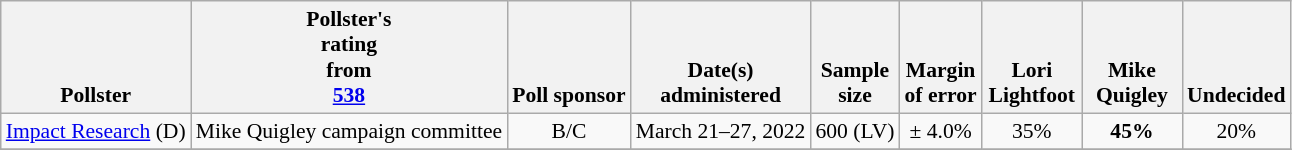<table class="wikitable" style="font-size:90%;text-align:center;">
<tr valign=bottom>
<th>Pollster</th>
<th>Pollster's<br>rating<br>from<br><a href='#'>538</a></th>
<th>Poll sponsor</th>
<th>Date(s)<br>administered</th>
<th>Sample<br>size</th>
<th>Margin<br>of error</th>
<th style="width:60px;">Lori<br>Lightfoot</th>
<th style="width:60px;">Mike<br>Quigley</th>
<th>Undecided</th>
</tr>
<tr>
<td style="text-align:left;"><a href='#'>Impact Research</a> (D)</td>
<td>Mike Quigley campaign committee</td>
<td>B/C</td>
<td>March 21–27, 2022</td>
<td>600 (LV)</td>
<td>± 4.0%</td>
<td>35%</td>
<td><strong>45%</strong></td>
<td>20%</td>
</tr>
<tr>
</tr>
</table>
